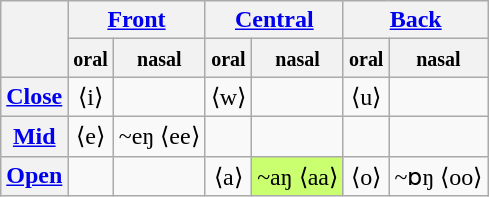<table class="wikitable">
<tr>
<th rowspan=2></th>
<th colspan=2><a href='#'>Front</a></th>
<th colspan=2><a href='#'>Central</a></th>
<th colspan=2><a href='#'>Back</a></th>
</tr>
<tr>
<th><small>oral</small></th>
<th><small>nasal</small></th>
<th><small>oral</small></th>
<th><small>nasal</small></th>
<th><small>oral</small></th>
<th><small>nasal</small></th>
</tr>
<tr>
<th><a href='#'>Close</a></th>
<td align=center> ⟨i⟩ <br><big></big></td>
<td></td>
<td align=center> ⟨w⟩ <br><big></big></td>
<td></td>
<td align=center> ⟨u⟩ <br><big></big></td>
<td></td>
</tr>
<tr>
<th><a href='#'>Mid</a></th>
<td align=center> ⟨e⟩ <br><big></big></td>
<td align="center">~eŋ ⟨ee⟩ <br><big></big></td>
<td></td>
<td></td>
<td></td>
<td></td>
</tr>
<tr>
<th><a href='#'>Open</a></th>
<td></td>
<td></td>
<td align=center> ⟨a⟩ <br><big></big></td>
<td style="background:#caff70; text-align:center;">~aŋ ⟨aa⟩ <br><big></big></td>
<td align=center> ⟨o⟩ <br><big></big></td>
<td align="center">~ɒŋ ⟨oo⟩ <br><big></big></td>
</tr>
</table>
